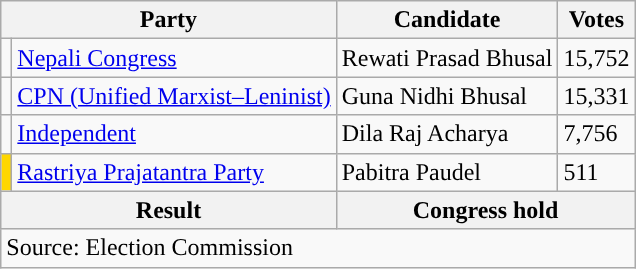<table class="wikitable">
<tr>
<th colspan="2">Party</th>
<th>Candidate</th>
<th>Votes</th>
</tr>
<tr>
<td style="background-color:"></td>
<td><a href='#'>Nepali Congress</a></td>
<td>Rewati Prasad Bhusal</td>
<td>15,752</td>
</tr>
<tr>
<td style="background-color:"></td>
<td><a href='#'>CPN (Unified Marxist–Leninist)</a></td>
<td>Guna Nidhi Bhusal</td>
<td>15,331</td>
</tr>
<tr>
<td style="background-color:"></td>
<td><a href='#'>Independent</a></td>
<td>Dila Raj Acharya</td>
<td>7,756</td>
</tr>
<tr>
<td style="background-color:gold"></td>
<td><a href='#'>Rastriya Prajatantra Party</a></td>
<td>Pabitra Paudel</td>
<td>511</td>
</tr>
<tr>
<th colspan="2">Result</th>
<th colspan="2">Congress hold</th>
</tr>
<tr>
<td colspan="4">Source: Election Commission</td>
</tr>
</table>
